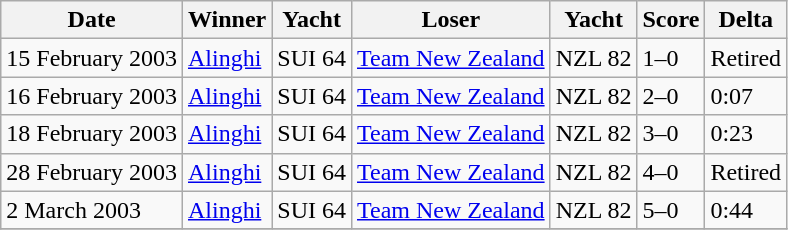<table class="wikitable">
<tr>
<th>Date</th>
<th>Winner</th>
<th>Yacht</th>
<th>Loser</th>
<th>Yacht</th>
<th>Score</th>
<th>Delta</th>
</tr>
<tr>
<td>15 February 2003</td>
<td><a href='#'>Alinghi</a></td>
<td>SUI 64</td>
<td><a href='#'>Team New Zealand</a></td>
<td>NZL 82</td>
<td>1–0</td>
<td>Retired</td>
</tr>
<tr>
<td>16 February 2003</td>
<td><a href='#'>Alinghi</a></td>
<td>SUI 64</td>
<td><a href='#'>Team New Zealand</a></td>
<td>NZL 82</td>
<td>2–0</td>
<td>0:07</td>
</tr>
<tr>
<td>18 February 2003</td>
<td><a href='#'>Alinghi</a></td>
<td>SUI 64</td>
<td><a href='#'>Team New Zealand</a></td>
<td>NZL 82</td>
<td>3–0</td>
<td>0:23</td>
</tr>
<tr>
<td>28 February 2003</td>
<td><a href='#'>Alinghi</a></td>
<td>SUI 64</td>
<td><a href='#'>Team New Zealand</a></td>
<td>NZL 82</td>
<td>4–0</td>
<td>Retired</td>
</tr>
<tr>
<td>2 March 2003</td>
<td><a href='#'>Alinghi</a></td>
<td>SUI 64</td>
<td><a href='#'>Team New Zealand</a></td>
<td>NZL 82</td>
<td>5–0</td>
<td>0:44</td>
</tr>
<tr>
</tr>
</table>
